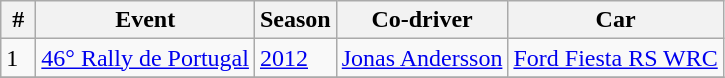<table class="wikitable">
<tr>
<th> # </th>
<th>Event</th>
<th>Season</th>
<th>Co-driver</th>
<th>Car</th>
</tr>
<tr>
<td>1</td>
<td> <a href='#'>46° Rally de Portugal</a></td>
<td><a href='#'>2012</a></td>
<td> <a href='#'>Jonas Andersson</a></td>
<td><a href='#'>Ford Fiesta RS WRC</a></td>
</tr>
<tr>
</tr>
</table>
